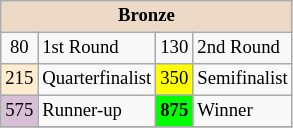<table class="wikitable" style="font-size:78%;">
<tr>
<th colspan=4 style="background:#ecd9c6;">Bronze</th>
</tr>
<tr>
<td align="center">80</td>
<td>1st Round</td>
<td align="center">130</td>
<td>2nd Round</td>
</tr>
<tr>
<td align="center" style="background:#ffebcd;">215</td>
<td>Quarterfinalist</td>
<td align="center" style="background:#ffff00;">350</td>
<td>Semifinalist</td>
</tr>
<tr>
<td align="center" style="background:#D8BFD8;">575</td>
<td>Runner-up</td>
<td align="center" style="background:#00ff00;font-weight:bold;">875</td>
<td>Winner</td>
</tr>
<tr>
</tr>
</table>
